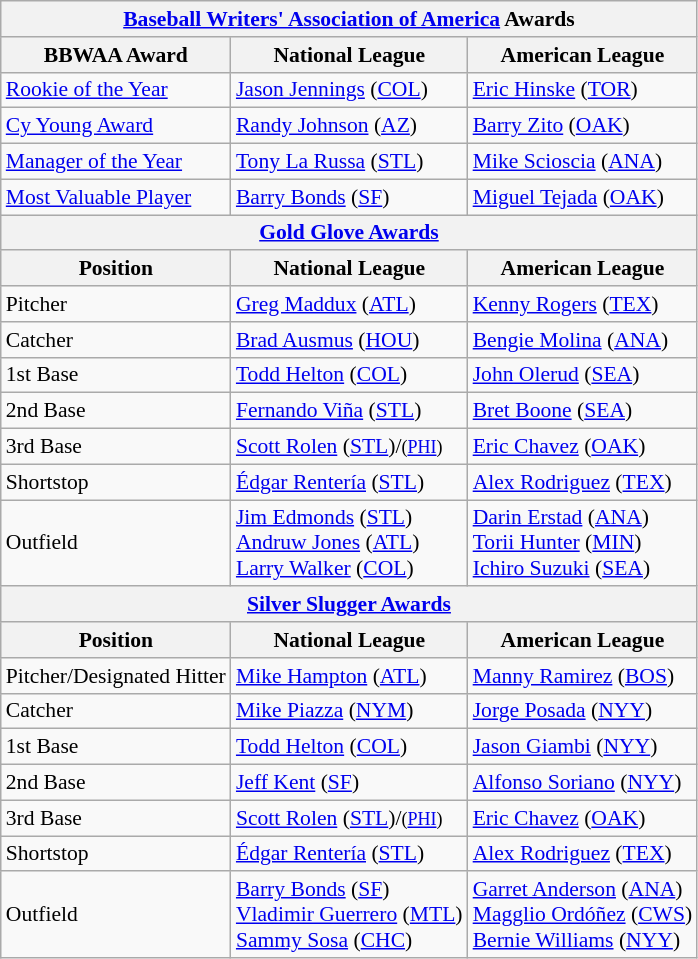<table class="wikitable" style="font-size:90%;">
<tr>
<th colspan="9"><a href='#'>Baseball Writers' Association of America</a> Awards</th>
</tr>
<tr>
<th>BBWAA Award</th>
<th>National League</th>
<th>American League</th>
</tr>
<tr>
<td><a href='#'>Rookie of the Year</a></td>
<td><a href='#'>Jason Jennings</a> (<a href='#'>COL</a>)</td>
<td><a href='#'>Eric Hinske</a> (<a href='#'>TOR</a>)</td>
</tr>
<tr>
<td><a href='#'>Cy Young Award</a></td>
<td><a href='#'>Randy Johnson</a> (<a href='#'>AZ</a>)</td>
<td><a href='#'>Barry Zito</a> (<a href='#'>OAK</a>)</td>
</tr>
<tr>
<td><a href='#'>Manager of the Year</a></td>
<td><a href='#'>Tony La Russa</a> (<a href='#'>STL</a>)</td>
<td><a href='#'>Mike Scioscia</a> (<a href='#'>ANA</a>)</td>
</tr>
<tr>
<td><a href='#'>Most Valuable Player</a></td>
<td><a href='#'>Barry Bonds</a> (<a href='#'>SF</a>)</td>
<td><a href='#'>Miguel Tejada</a> (<a href='#'>OAK</a>)</td>
</tr>
<tr>
<th colspan="9"><a href='#'>Gold Glove Awards</a></th>
</tr>
<tr>
<th>Position</th>
<th>National League</th>
<th>American League</th>
</tr>
<tr>
<td>Pitcher</td>
<td><a href='#'>Greg Maddux</a> (<a href='#'>ATL</a>)</td>
<td><a href='#'>Kenny Rogers</a> (<a href='#'>TEX</a>)</td>
</tr>
<tr>
<td>Catcher</td>
<td><a href='#'>Brad Ausmus</a> (<a href='#'>HOU</a>)</td>
<td><a href='#'>Bengie Molina</a> (<a href='#'>ANA</a>)</td>
</tr>
<tr>
<td>1st Base</td>
<td><a href='#'>Todd Helton</a> (<a href='#'>COL</a>)</td>
<td><a href='#'>John Olerud</a> (<a href='#'>SEA</a>)</td>
</tr>
<tr>
<td>2nd Base</td>
<td><a href='#'>Fernando Viña</a> (<a href='#'>STL</a>)</td>
<td><a href='#'>Bret Boone</a> (<a href='#'>SEA</a>)</td>
</tr>
<tr>
<td>3rd Base</td>
<td><a href='#'>Scott Rolen</a> (<a href='#'>STL</a>)/<small>(<a href='#'>PHI</a>)</small></td>
<td><a href='#'>Eric Chavez</a> (<a href='#'>OAK</a>)</td>
</tr>
<tr>
<td>Shortstop</td>
<td><a href='#'>Édgar Rentería</a> (<a href='#'>STL</a>)</td>
<td><a href='#'>Alex Rodriguez</a> (<a href='#'>TEX</a>)</td>
</tr>
<tr>
<td>Outfield</td>
<td><a href='#'>Jim Edmonds</a> (<a href='#'>STL</a>)<br><a href='#'>Andruw Jones</a> (<a href='#'>ATL</a>)<br><a href='#'>Larry Walker</a> (<a href='#'>COL</a>)</td>
<td><a href='#'>Darin Erstad</a> (<a href='#'>ANA</a>)<br><a href='#'>Torii Hunter</a> (<a href='#'>MIN</a>)<br><a href='#'>Ichiro Suzuki</a> (<a href='#'>SEA</a>)</td>
</tr>
<tr>
<th colspan="9"><a href='#'>Silver Slugger Awards</a></th>
</tr>
<tr>
<th>Position</th>
<th>National League</th>
<th>American League</th>
</tr>
<tr>
<td>Pitcher/Designated Hitter</td>
<td><a href='#'>Mike Hampton</a> (<a href='#'>ATL</a>)</td>
<td><a href='#'>Manny Ramirez</a> (<a href='#'>BOS</a>)</td>
</tr>
<tr>
<td>Catcher</td>
<td><a href='#'>Mike Piazza</a> (<a href='#'>NYM</a>)</td>
<td><a href='#'>Jorge Posada</a> (<a href='#'>NYY</a>)</td>
</tr>
<tr>
<td>1st Base</td>
<td><a href='#'>Todd Helton</a> (<a href='#'>COL</a>)</td>
<td><a href='#'>Jason Giambi</a> (<a href='#'>NYY</a>)</td>
</tr>
<tr>
<td>2nd Base</td>
<td><a href='#'>Jeff Kent</a> (<a href='#'>SF</a>)</td>
<td><a href='#'>Alfonso Soriano</a> (<a href='#'>NYY</a>)</td>
</tr>
<tr>
<td>3rd Base</td>
<td><a href='#'>Scott Rolen</a> (<a href='#'>STL</a>)/<small>(<a href='#'>PHI</a>)</small></td>
<td><a href='#'>Eric Chavez</a> (<a href='#'>OAK</a>)</td>
</tr>
<tr>
<td>Shortstop</td>
<td><a href='#'>Édgar Rentería</a> (<a href='#'>STL</a>)</td>
<td><a href='#'>Alex Rodriguez</a> (<a href='#'>TEX</a>)</td>
</tr>
<tr>
<td>Outfield</td>
<td><a href='#'>Barry Bonds</a> (<a href='#'>SF</a>)<br><a href='#'>Vladimir Guerrero</a> (<a href='#'>MTL</a>)<br><a href='#'>Sammy Sosa</a> (<a href='#'>CHC</a>)</td>
<td><a href='#'>Garret Anderson</a> (<a href='#'>ANA</a>)<br><a href='#'>Magglio Ordóñez</a> (<a href='#'>CWS</a>)<br><a href='#'>Bernie Williams</a>  (<a href='#'>NYY</a>)</td>
</tr>
</table>
